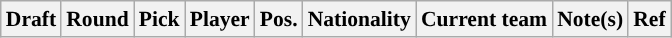<table class="wikitable sortable" style="text-align:left; font-size:90%;">
<tr>
<th>Draft</th>
<th>Round</th>
<th>Pick</th>
<th>Player</th>
<th>Pos.</th>
<th>Nationality</th>
<th>Current team</th>
<th>Note(s)</th>
<th class="unsortable">Ref</th>
</tr>
</table>
